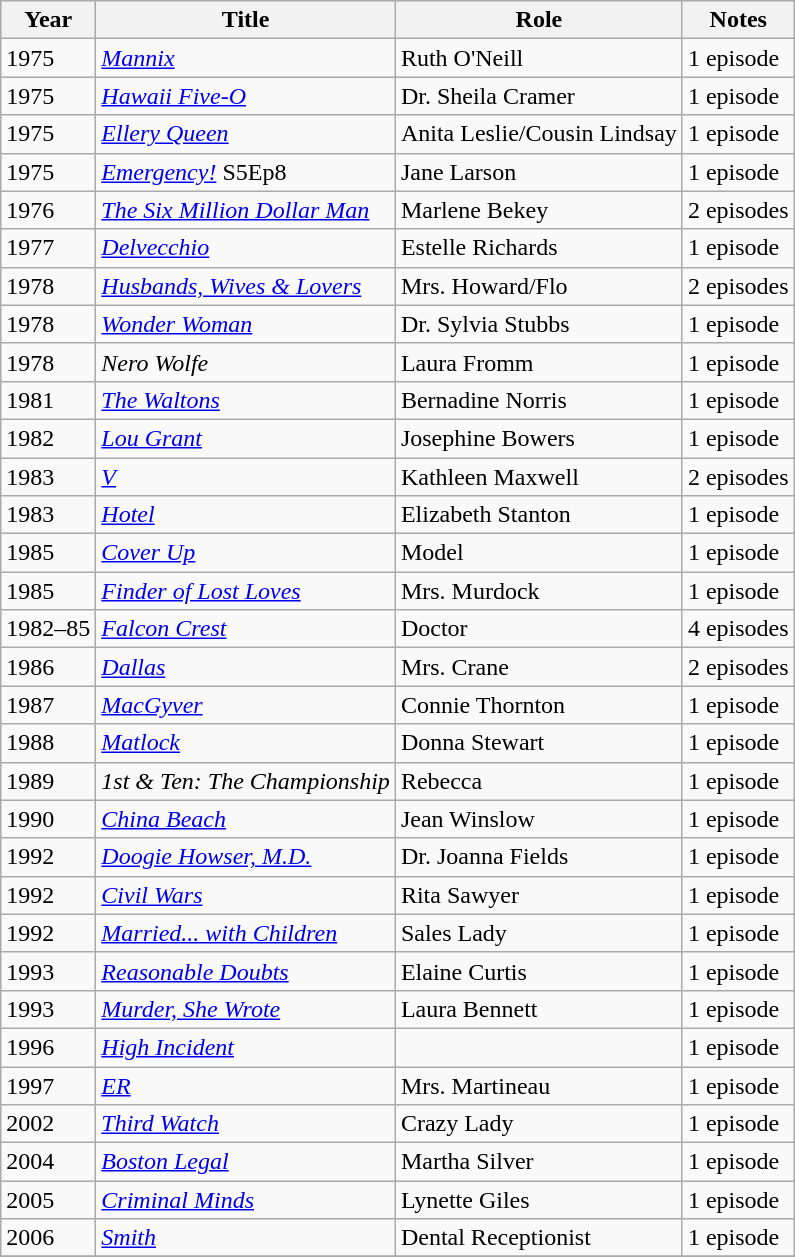<table class="wikitable sortable">
<tr>
<th>Year</th>
<th>Title</th>
<th>Role</th>
<th>Notes</th>
</tr>
<tr>
<td>1975</td>
<td><em><a href='#'>Mannix</a></em></td>
<td>Ruth O'Neill</td>
<td>1 episode</td>
</tr>
<tr>
<td>1975</td>
<td><em><a href='#'>Hawaii Five-O</a></em></td>
<td>Dr. Sheila Cramer</td>
<td>1 episode</td>
</tr>
<tr>
<td>1975</td>
<td><em><a href='#'>Ellery Queen</a></em></td>
<td>Anita Leslie/Cousin Lindsay</td>
<td>1 episode</td>
</tr>
<tr>
<td>1975</td>
<td><em><a href='#'>Emergency!</a></em> S5Ep8</td>
<td>Jane Larson</td>
<td>1 episode</td>
</tr>
<tr>
<td>1976</td>
<td><em><a href='#'>The Six Million Dollar Man</a></em></td>
<td>Marlene Bekey</td>
<td>2 episodes</td>
</tr>
<tr>
<td>1977</td>
<td><em><a href='#'>Delvecchio</a></em></td>
<td>Estelle Richards</td>
<td>1 episode</td>
</tr>
<tr>
<td>1978</td>
<td><em><a href='#'>Husbands, Wives & Lovers</a></em></td>
<td>Mrs. Howard/Flo</td>
<td>2 episodes</td>
</tr>
<tr>
<td>1978</td>
<td><em><a href='#'>Wonder Woman</a></em></td>
<td>Dr. Sylvia Stubbs</td>
<td>1 episode</td>
</tr>
<tr>
<td>1978</td>
<td><em>Nero Wolfe</em></td>
<td>Laura Fromm</td>
<td>1 episode</td>
</tr>
<tr>
<td>1981</td>
<td><em><a href='#'>The Waltons</a></em></td>
<td>Bernadine Norris</td>
<td>1 episode</td>
</tr>
<tr>
<td>1982</td>
<td><em><a href='#'>Lou Grant</a></em></td>
<td>Josephine Bowers</td>
<td>1 episode</td>
</tr>
<tr>
<td>1983</td>
<td><em><a href='#'>V</a></em></td>
<td>Kathleen Maxwell</td>
<td>2 episodes</td>
</tr>
<tr>
<td>1983</td>
<td><em><a href='#'>Hotel</a></em></td>
<td>Elizabeth Stanton</td>
<td>1 episode</td>
</tr>
<tr>
<td>1985</td>
<td><em><a href='#'>Cover Up</a></em></td>
<td>Model</td>
<td>1 episode</td>
</tr>
<tr>
<td>1985</td>
<td><em><a href='#'>Finder of Lost Loves</a></em></td>
<td>Mrs. Murdock</td>
<td>1 episode</td>
</tr>
<tr>
<td>1982–85</td>
<td><em><a href='#'>Falcon Crest</a></em></td>
<td>Doctor</td>
<td>4 episodes</td>
</tr>
<tr>
<td>1986</td>
<td><em><a href='#'>Dallas</a></em></td>
<td>Mrs. Crane</td>
<td>2 episodes</td>
</tr>
<tr>
<td>1987</td>
<td><em><a href='#'>MacGyver</a></em></td>
<td>Connie Thornton</td>
<td>1 episode</td>
</tr>
<tr>
<td>1988</td>
<td><em><a href='#'>Matlock</a></em></td>
<td>Donna Stewart</td>
<td>1 episode</td>
</tr>
<tr>
<td>1989</td>
<td><em>1st & Ten: The Championship</em></td>
<td>Rebecca</td>
<td>1 episode</td>
</tr>
<tr>
<td>1990</td>
<td><em><a href='#'>China Beach</a></em></td>
<td>Jean Winslow</td>
<td>1 episode</td>
</tr>
<tr>
<td>1992</td>
<td><em><a href='#'>Doogie Howser, M.D.</a></em></td>
<td>Dr. Joanna Fields</td>
<td>1 episode</td>
</tr>
<tr>
<td>1992</td>
<td><em><a href='#'>Civil Wars</a></em></td>
<td>Rita Sawyer</td>
<td>1 episode</td>
</tr>
<tr>
<td>1992</td>
<td><em><a href='#'>Married... with Children</a></em></td>
<td>Sales Lady</td>
<td>1 episode</td>
</tr>
<tr>
<td>1993</td>
<td><em><a href='#'>Reasonable Doubts</a></em></td>
<td>Elaine Curtis</td>
<td>1 episode</td>
</tr>
<tr>
<td>1993</td>
<td><em><a href='#'>Murder, She Wrote</a></em></td>
<td>Laura Bennett</td>
<td>1 episode</td>
</tr>
<tr>
<td>1996</td>
<td><em><a href='#'>High Incident</a></em></td>
<td></td>
<td>1 episode</td>
</tr>
<tr>
<td>1997</td>
<td><em><a href='#'>ER</a></em></td>
<td>Mrs. Martineau</td>
<td>1 episode</td>
</tr>
<tr>
<td>2002</td>
<td><em><a href='#'>Third Watch</a></em></td>
<td>Crazy Lady</td>
<td>1 episode</td>
</tr>
<tr>
<td>2004</td>
<td><em><a href='#'>Boston Legal</a></em></td>
<td>Martha Silver</td>
<td>1 episode</td>
</tr>
<tr>
<td>2005</td>
<td><em><a href='#'>Criminal Minds</a></em></td>
<td>Lynette Giles</td>
<td>1 episode</td>
</tr>
<tr>
<td>2006</td>
<td><em><a href='#'>Smith</a></em></td>
<td>Dental Receptionist</td>
<td>1 episode</td>
</tr>
<tr>
</tr>
</table>
